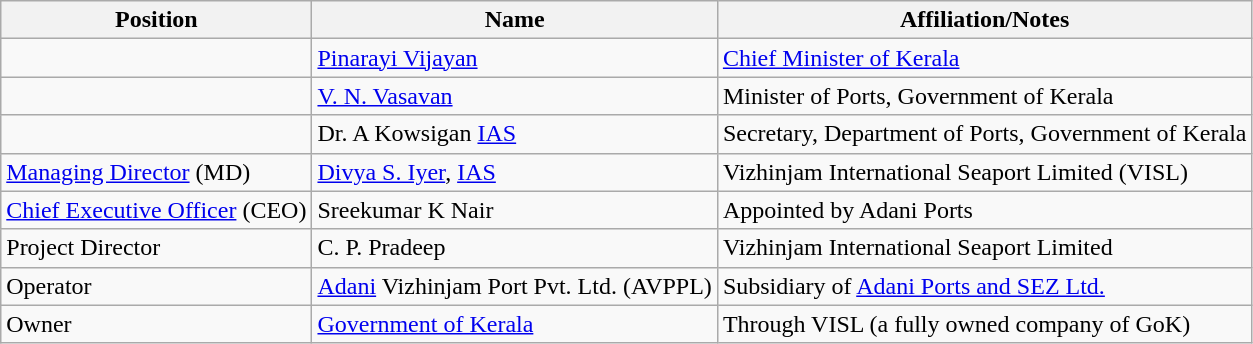<table class="wikitable">
<tr>
<th>Position</th>
<th>Name</th>
<th>Affiliation/Notes</th>
</tr>
<tr>
<td></td>
<td><a href='#'>Pinarayi Vijayan</a></td>
<td><a href='#'>Chief Minister of Kerala</a></td>
</tr>
<tr>
<td></td>
<td><a href='#'>V. N. Vasavan</a></td>
<td>Minister of Ports, Government of Kerala</td>
</tr>
<tr>
<td></td>
<td>Dr. A Kowsigan <a href='#'>IAS</a></td>
<td>Secretary, Department of Ports, Government of Kerala</td>
</tr>
<tr>
<td><a href='#'>Managing Director</a> (MD)</td>
<td><a href='#'>Divya S. Iyer</a>, <a href='#'>IAS</a></td>
<td>Vizhinjam International Seaport Limited (VISL)</td>
</tr>
<tr>
<td><a href='#'>Chief Executive Officer</a> (CEO)</td>
<td>Sreekumar K Nair</td>
<td>Appointed by Adani Ports</td>
</tr>
<tr>
<td>Project Director</td>
<td>C. P. Pradeep</td>
<td>Vizhinjam International Seaport Limited</td>
</tr>
<tr>
<td>Operator</td>
<td><a href='#'>Adani</a> Vizhinjam Port Pvt. Ltd. (AVPPL)</td>
<td>Subsidiary of <a href='#'>Adani Ports and SEZ Ltd.</a></td>
</tr>
<tr>
<td>Owner</td>
<td><a href='#'>Government of Kerala</a></td>
<td>Through VISL (a fully owned company of GoK)</td>
</tr>
</table>
